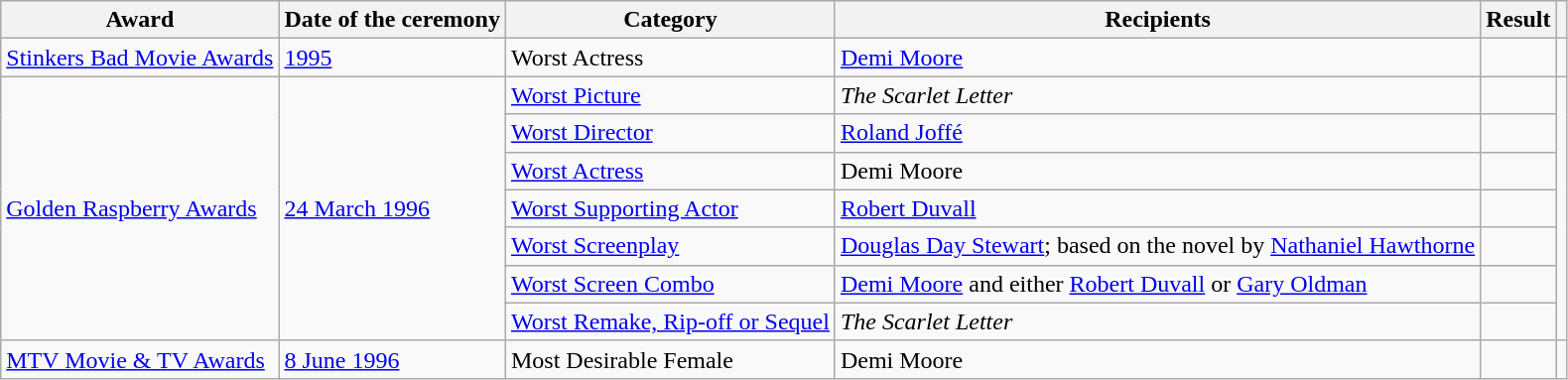<table class="wikitable plainrowheaders sortable">
<tr>
<th scope="col">Award</th>
<th scope="col">Date of the ceremony</th>
<th scope="col">Category</th>
<th scope="col">Recipients</th>
<th scope="col">Result</th>
<th class="unsortable" scope="col"></th>
</tr>
<tr>
<td><a href='#'>Stinkers Bad Movie Awards</a></td>
<td><a href='#'>1995</a></td>
<td>Worst Actress</td>
<td><a href='#'>Demi Moore</a></td>
<td></td>
<td></td>
</tr>
<tr>
<td rowspan="7"><a href='#'>Golden Raspberry Awards</a></td>
<td rowspan="7"><a href='#'>24 March 1996</a></td>
<td><a href='#'>Worst Picture</a></td>
<td><em>The Scarlet Letter</em></td>
<td></td>
<td rowspan="7"></td>
</tr>
<tr>
<td><a href='#'>Worst Director</a></td>
<td><a href='#'>Roland Joffé</a></td>
<td></td>
</tr>
<tr>
<td><a href='#'>Worst Actress</a></td>
<td>Demi Moore</td>
<td></td>
</tr>
<tr>
<td><a href='#'>Worst Supporting Actor</a></td>
<td><a href='#'>Robert Duvall</a></td>
<td></td>
</tr>
<tr>
<td><a href='#'>Worst Screenplay</a></td>
<td><a href='#'>Douglas Day Stewart</a>; based on the novel by <a href='#'>Nathaniel Hawthorne</a></td>
<td></td>
</tr>
<tr>
<td><a href='#'>Worst Screen Combo</a></td>
<td><a href='#'>Demi Moore</a> and either <a href='#'>Robert Duvall</a> or <a href='#'>Gary Oldman</a></td>
<td></td>
</tr>
<tr>
<td><a href='#'>Worst Remake, Rip-off or Sequel</a></td>
<td><em>The Scarlet Letter</em></td>
<td></td>
</tr>
<tr>
<td scope="row"><a href='#'>MTV Movie & TV Awards</a></td>
<td><a href='#'>8 June 1996</a></td>
<td>Most Desirable Female</td>
<td>Demi Moore</td>
<td></td>
<td></td>
</tr>
</table>
